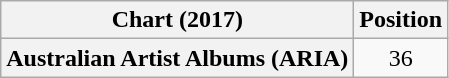<table class="wikitable plainrowheaders" style="text-align:center">
<tr>
<th scope="col">Chart (2017)</th>
<th scope="col">Position</th>
</tr>
<tr>
<th scope="row">Australian Artist Albums (ARIA)</th>
<td>36</td>
</tr>
</table>
